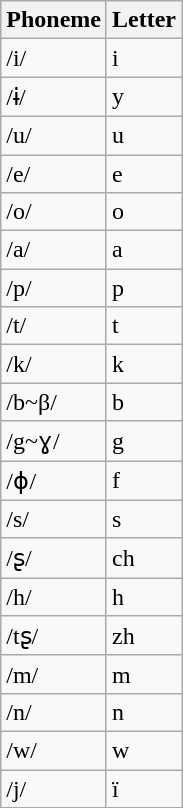<table class="wikitable floatright">
<tr>
<th>Phoneme</th>
<th>Letter</th>
</tr>
<tr>
<td>/i/</td>
<td>i</td>
</tr>
<tr>
<td>/ɨ/</td>
<td>y</td>
</tr>
<tr>
<td>/u/</td>
<td>u</td>
</tr>
<tr>
<td>/e/</td>
<td>e</td>
</tr>
<tr>
<td>/o/</td>
<td>o</td>
</tr>
<tr>
<td>/a/</td>
<td>a</td>
</tr>
<tr>
<td>/p/</td>
<td>p</td>
</tr>
<tr>
<td>/t/</td>
<td>t</td>
</tr>
<tr>
<td>/k/</td>
<td>k</td>
</tr>
<tr>
<td>/b~β/</td>
<td>b</td>
</tr>
<tr>
<td>/g~ɣ/</td>
<td>g</td>
</tr>
<tr>
<td>/ɸ/</td>
<td>f</td>
</tr>
<tr>
<td>/s/</td>
<td>s</td>
</tr>
<tr>
<td>/ʂ/</td>
<td>ch</td>
</tr>
<tr>
<td>/h/</td>
<td>h</td>
</tr>
<tr>
<td>/tʂ/</td>
<td>zh</td>
</tr>
<tr>
<td>/m/</td>
<td>m</td>
</tr>
<tr>
<td>/n/</td>
<td>n</td>
</tr>
<tr>
<td>/w/</td>
<td>w</td>
</tr>
<tr>
<td>/j/</td>
<td>ï</td>
</tr>
<tr>
</tr>
</table>
